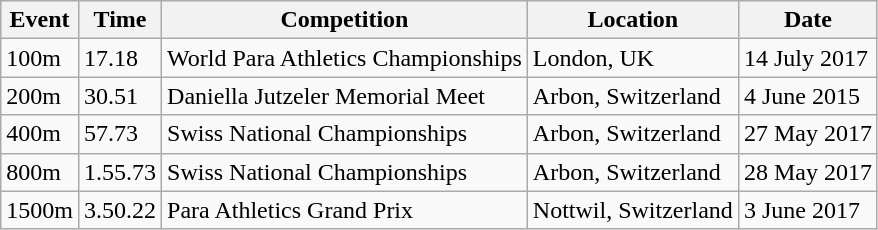<table class="wikitable">
<tr>
<th>Event</th>
<th>Time</th>
<th>Competition</th>
<th>Location</th>
<th>Date</th>
</tr>
<tr>
<td>100m</td>
<td>17.18</td>
<td>World Para Athletics Championships</td>
<td>London, UK</td>
<td>14 July 2017</td>
</tr>
<tr>
<td>200m</td>
<td>30.51</td>
<td>Daniella Jutzeler Memorial Meet</td>
<td>Arbon, Switzerland</td>
<td>4 June 2015</td>
</tr>
<tr>
<td>400m</td>
<td>57.73</td>
<td>Swiss National Championships</td>
<td>Arbon, Switzerland</td>
<td>27 May 2017</td>
</tr>
<tr>
<td>800m</td>
<td>1.55.73</td>
<td>Swiss National Championships</td>
<td>Arbon, Switzerland</td>
<td>28 May 2017</td>
</tr>
<tr>
<td>1500m</td>
<td>3.50.22</td>
<td>Para Athletics Grand Prix</td>
<td>Nottwil, Switzerland</td>
<td>3 June 2017</td>
</tr>
</table>
